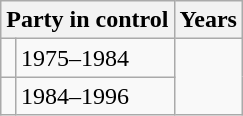<table class="wikitable">
<tr>
<th colspan="2">Party in control</th>
<th>Years</th>
</tr>
<tr>
<td></td>
<td>1975–1984</td>
</tr>
<tr>
<td></td>
<td>1984–1996</td>
</tr>
</table>
